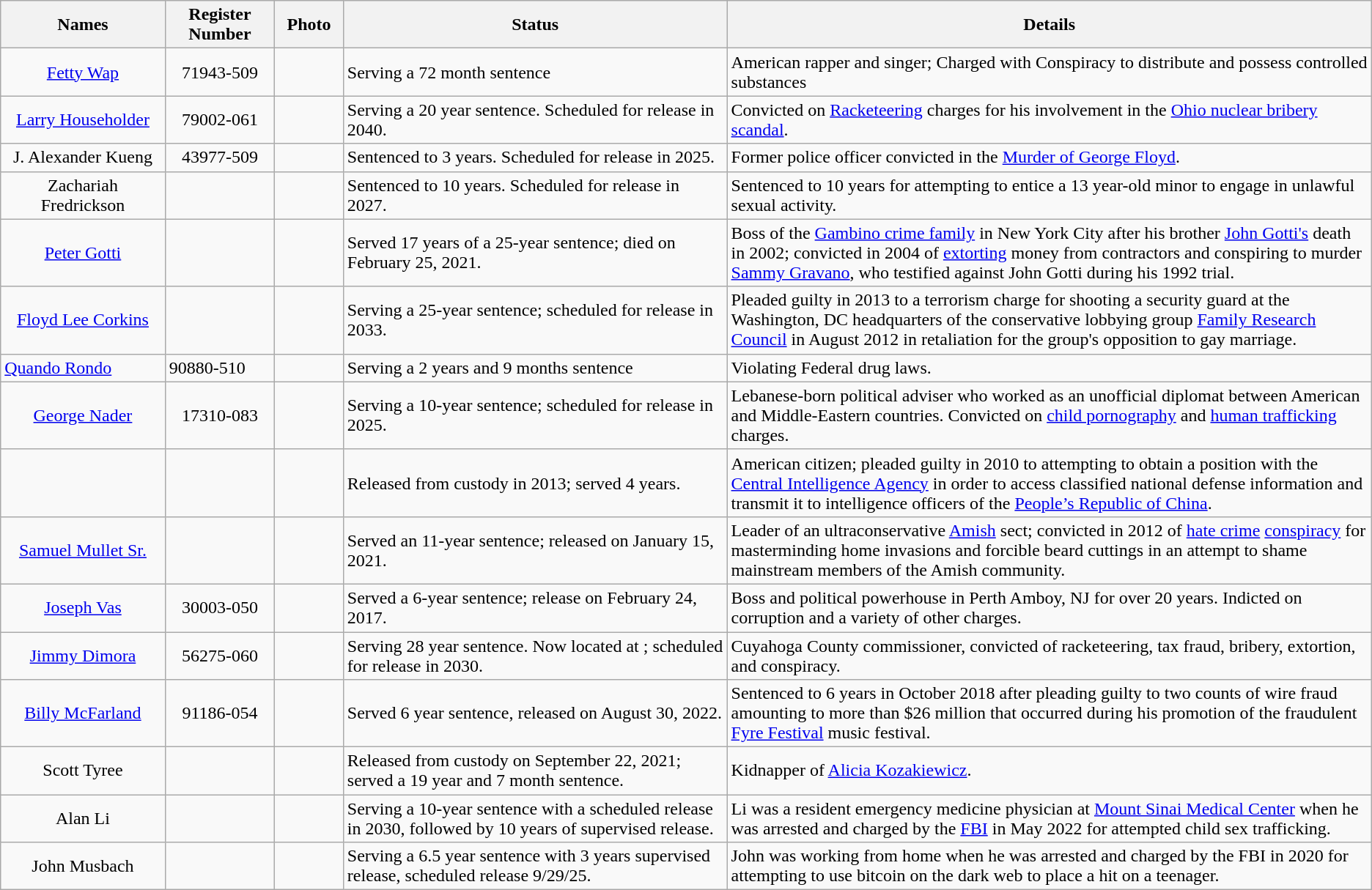<table class="wikitable sortable">
<tr>
<th width=12%>Names</th>
<th width=8%>Register Number</th>
<th width=5%>Photo</th>
<th width=28%>Status</th>
<th width=52%>Details</th>
</tr>
<tr>
<td align="center"><a href='#'>Fetty Wap</a></td>
<td align="center">71943-509</td>
<td></td>
<td>Serving a 72 month sentence</td>
<td>American rapper and singer; Charged with Conspiracy to distribute and possess controlled substances</td>
</tr>
<tr>
<td align="center"><a href='#'>Larry Householder</a></td>
<td align="center">79002-061</td>
<td></td>
<td>Serving a 20 year sentence. Scheduled for release in 2040.</td>
<td>Convicted on <a href='#'>Racketeering</a> charges for his involvement in the <a href='#'>Ohio nuclear bribery scandal</a>.</td>
</tr>
<tr>
<td align="center">J. Alexander Kueng</td>
<td align="center">43977-509</td>
<td></td>
<td>Sentenced to 3 years. Scheduled for release in 2025.</td>
<td>Former police officer convicted in the <a href='#'>Murder of George Floyd</a>.</td>
</tr>
<tr>
<td align="center">Zachariah Fredrickson</td>
<td align="center"></td>
<td></td>
<td>Sentenced to 10 years. Scheduled for release in 2027.</td>
<td>Sentenced to 10 years for attempting to entice a 13 year-old minor to engage in unlawful sexual activity.</td>
</tr>
<tr>
<td align="center"><a href='#'>Peter Gotti</a></td>
<td align="center"></td>
<td></td>
<td>Served 17 years of a 25-year sentence; died on February 25, 2021.</td>
<td>Boss of the <a href='#'>Gambino crime family</a> in New York City after his brother <a href='#'>John Gotti's</a> death in 2002; convicted in 2004 of <a href='#'>extorting</a> money from contractors and conspiring to murder <a href='#'>Sammy Gravano</a>, who testified against John Gotti during his 1992 trial.</td>
</tr>
<tr>
<td align="center"><a href='#'>Floyd Lee Corkins</a></td>
<td align="center"></td>
<td></td>
<td>Serving a 25-year sentence; scheduled for release in 2033.</td>
<td>Pleaded guilty in 2013 to a terrorism charge for shooting a security guard at the Washington, DC headquarters of the conservative lobbying group <a href='#'>Family Research Council</a> in August 2012 in retaliation for the group's opposition to gay marriage.</td>
</tr>
<tr>
<td><a href='#'>Quando Rondo</a></td>
<td>90880-510</td>
<td></td>
<td>Serving a 2 years and 9 months sentence</td>
<td>Violating Federal drug laws.</td>
</tr>
<tr>
<td align="center"><a href='#'> George Nader</a></td>
<td align="center">17310-083</td>
<td></td>
<td>Serving a 10-year sentence; scheduled for release in 2025.</td>
<td>Lebanese-born political adviser who worked as an unofficial diplomat between American and Middle-Eastern countries. Convicted on <a href='#'>child pornography</a> and <a href='#'>human trafficking</a> charges.</td>
</tr>
<tr>
<td align="center"></td>
<td align="center"></td>
<td></td>
<td>Released from custody in 2013; served 4 years.</td>
<td>American citizen; pleaded guilty in 2010 to attempting to obtain a position with the <a href='#'>Central Intelligence Agency</a> in order to access classified national defense information and transmit it to intelligence officers of the <a href='#'>People’s Republic of China</a>.</td>
</tr>
<tr>
<td align="center"><a href='#'>Samuel Mullet Sr.</a></td>
<td align="center"></td>
<td></td>
<td>Served an 11-year sentence; released on January 15, 2021.</td>
<td>Leader of an ultraconservative <a href='#'>Amish</a> sect; convicted in 2012 of <a href='#'>hate crime</a> <a href='#'>conspiracy</a> for masterminding home invasions and forcible beard cuttings in an attempt to shame mainstream members of the Amish community.</td>
</tr>
<tr>
<td align="center"><a href='#'>Joseph Vas</a></td>
<td align="center">30003-050</td>
<td></td>
<td>Served a 6-year sentence; release on February 24, 2017.</td>
<td>Boss and political powerhouse in Perth Amboy, NJ for over 20 years.  Indicted on corruption and a variety of other charges.</td>
</tr>
<tr>
<td align="center"><a href='#'>Jimmy Dimora</a></td>
<td align="center">56275-060</td>
<td></td>
<td>Serving 28 year sentence. Now located at ; scheduled for release in 2030.</td>
<td>Cuyahoga County commissioner, convicted of racketeering, tax fraud, bribery, extortion, and conspiracy.</td>
</tr>
<tr>
<td align="center"><a href='#'>Billy McFarland</a></td>
<td align="center">91186-054</td>
<td></td>
<td>Served 6 year sentence, released on August 30, 2022.</td>
<td>Sentenced to 6 years in October 2018 after pleading guilty to two counts of wire fraud amounting to more than $26 million that occurred during his promotion of the fraudulent <a href='#'>Fyre Festival</a> music festival.</td>
</tr>
<tr>
<td align="center">Scott Tyree</td>
<td align="center"></td>
<td></td>
<td>Released from custody on September 22, 2021; served a 19 year and 7 month sentence.</td>
<td>Kidnapper of <a href='#'>Alicia Kozakiewicz</a>.</td>
</tr>
<tr>
<td align="center">Alan Li</td>
<td align="center"></td>
<td></td>
<td>Serving a 10-year sentence with a scheduled release in 2030, followed by 10 years of supervised release.</td>
<td>Li was a resident emergency medicine physician at <a href='#'>Mount Sinai Medical Center</a> when he was arrested and charged by the <a href='#'>FBI</a> in May 2022 for attempted child sex trafficking.</td>
</tr>
<tr>
<td align="center">John Musbach</td>
<td align="center"></td>
<td></td>
<td>Serving a 6.5 year sentence with 3 years supervised release, scheduled release 9/29/25.</td>
<td>John was working from home when he was arrested and charged by the FBI in 2020 for attempting to use bitcoin on the dark web to place a hit on a teenager.</td>
</tr>
</table>
